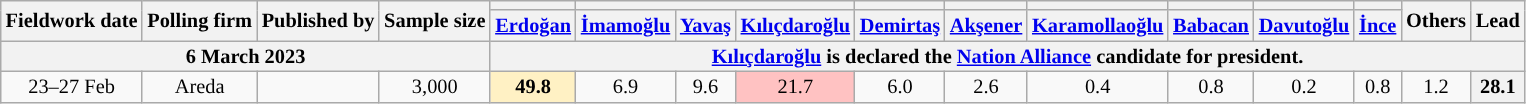<table class="wikitable mw-datatable mw-collapsible" style="text-align:center; font-size:85%; line-height:14px;">
<tr>
<th rowspan="2">Fieldwork date</th>
<th rowspan="2">Polling firm</th>
<th rowspan="2">Published by</th>
<th rowspan="2">Sample size</th>
<th style="background:"></th>
<th colspan="3" style="background:"></th>
<th style="background:"></th>
<th style="background:"></th>
<th style="background:"></th>
<th style="background:"></th>
<th style="background:"></th>
<th style="background:"></th>
<th rowspan="2">Others</th>
<th rowspan="2">Lead</th>
</tr>
<tr>
<th><a href='#'>Erdoğan</a><br></th>
<th><a href='#'>İmamoğlu</a><br></th>
<th><a href='#'>Yavaş</a><br></th>
<th><a href='#'>Kılıçdaroğlu</a><br></th>
<th><a href='#'>Demirtaş</a><br></th>
<th><a href='#'>Akşener</a><br></th>
<th><a href='#'>Karamollaoğlu</a><br></th>
<th><a href='#'>Babacan</a><br></th>
<th><a href='#'>Davutoğlu</a><br></th>
<th><a href='#'>İnce</a><br></th>
</tr>
<tr>
<th colspan="4">6 March 2023</th>
<th colspan="12"><a href='#'>Kılıçdaroğlu</a> is declared the <a href='#'>Nation Alliance</a> candidate for president.</th>
</tr>
<tr>
<td>23–27 Feb</td>
<td>Areda</td>
<td></td>
<td>3,000</td>
<td style="background:#FFF1C4"><strong>49.8</strong></td>
<td>6.9</td>
<td>9.6</td>
<td style="background:#FFC2C2">21.7</td>
<td>6.0</td>
<td>2.6</td>
<td>0.4</td>
<td>0.8</td>
<td>0.2</td>
<td>0.8</td>
<td>1.2</td>
<th style="background:">28.1</th>
</tr>
</table>
